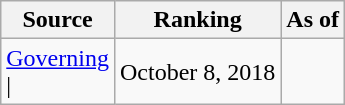<table class="wikitable" style="text-align:center">
<tr>
<th>Source</th>
<th>Ranking</th>
<th>As of</th>
</tr>
<tr>
<td align=left><a href='#'>Governing</a><br>| </td>
<td>October 8, 2018</td>
</tr>
</table>
